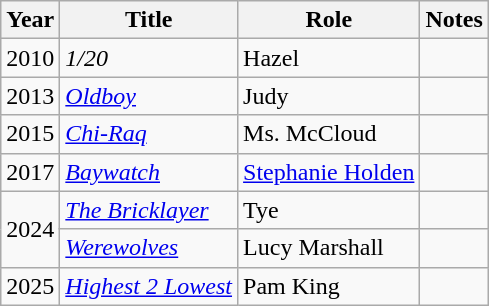<table class="wikitable sortable">
<tr>
<th>Year</th>
<th>Title</th>
<th>Role</th>
<th>Notes</th>
</tr>
<tr>
<td>2010</td>
<td><em>1/20</em></td>
<td>Hazel</td>
<td></td>
</tr>
<tr>
<td>2013</td>
<td><em><a href='#'>Oldboy</a></em></td>
<td>Judy</td>
<td></td>
</tr>
<tr>
<td>2015</td>
<td><em><a href='#'>Chi-Raq</a></em></td>
<td>Ms. McCloud</td>
<td></td>
</tr>
<tr>
<td>2017</td>
<td><em><a href='#'>Baywatch</a></em></td>
<td><a href='#'>Stephanie Holden</a></td>
<td></td>
</tr>
<tr>
<td rowspan="2">2024</td>
<td><em><a href='#'>The Bricklayer</a></em></td>
<td>Tye</td>
<td></td>
</tr>
<tr>
<td><em><a href='#'>Werewolves</a></em></td>
<td>Lucy Marshall</td>
<td></td>
</tr>
<tr>
<td>2025</td>
<td><em><a href='#'>Highest 2 Lowest</a></em></td>
<td>Pam King</td>
<td></td>
</tr>
</table>
